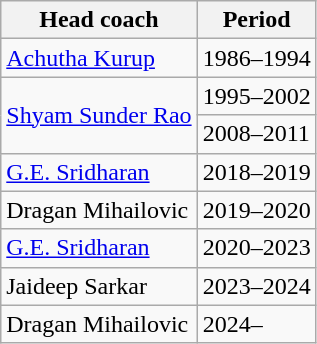<table class="wikitable sortable">
<tr>
<th>Head coach</th>
<th>Period</th>
</tr>
<tr>
<td> <a href='#'>Achutha Kurup</a></td>
<td>1986–1994</td>
</tr>
<tr>
<td rowspan=2> <a href='#'>Shyam Sunder Rao</a></td>
<td>1995–2002</td>
</tr>
<tr>
<td>2008–2011</td>
</tr>
<tr>
<td> <a href='#'>G.E. Sridharan</a></td>
<td>2018–2019</td>
</tr>
<tr>
<td> Dragan Mihailovic</td>
<td>2019–2020</td>
</tr>
<tr>
<td> <a href='#'>G.E. Sridharan</a></td>
<td>2020–2023</td>
</tr>
<tr>
<td> Jaideep Sarkar</td>
<td>2023–2024</td>
</tr>
<tr>
<td> Dragan Mihailovic</td>
<td>2024–</td>
</tr>
</table>
